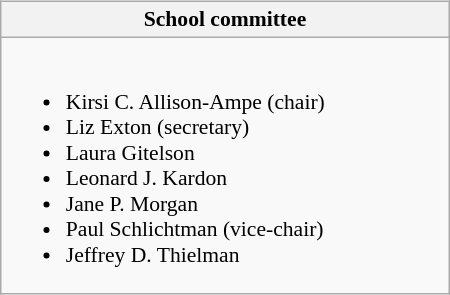<table class="wikitable" style="width: 300px; font-size: 90%; float: left; margin: 0.5em 1em 0.5em 0;">
<tr>
<th>School committee</th>
</tr>
<tr>
<td><br><ul><li>Kirsi C. Allison-Ampe (chair)</li><li>Liz Exton (secretary)</li><li>Laura Gitelson</li><li>Leonard J. Kardon</li><li>Jane P. Morgan</li><li>Paul Schlichtman (vice-chair)</li><li>Jeffrey D. Thielman</li></ul></td>
</tr>
</table>
